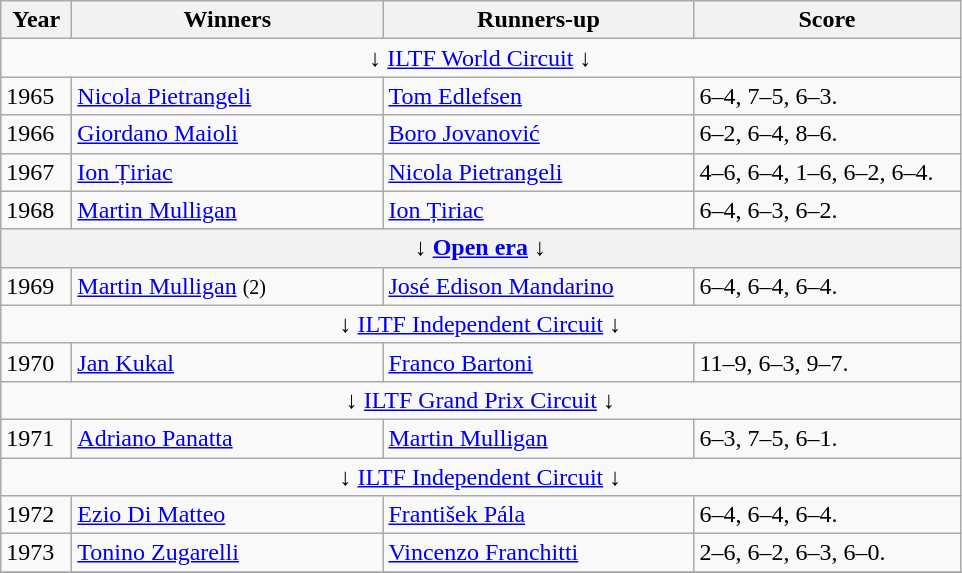<table class="wikitable">
<tr>
<th style="width:40px">Year</th>
<th style="width:200px">Winners</th>
<th style="width:200px">Runners-up</th>
<th style="width:170px" class="unsortable">Score</th>
</tr>
<tr>
<td colspan=4 align=center>↓ <a href='#'>ILTF World Circuit</a> ↓</td>
</tr>
<tr>
<td>1965</td>
<td> <a href='#'>Nicola Pietrangeli</a></td>
<td> <a href='#'>Tom Edlefsen</a></td>
<td>6–4, 7–5, 6–3.</td>
</tr>
<tr>
<td>1966</td>
<td> <a href='#'>Giordano Maioli</a></td>
<td> <a href='#'>Boro Jovanović</a></td>
<td>6–2, 6–4, 8–6.</td>
</tr>
<tr>
<td>1967</td>
<td> <a href='#'>Ion Țiriac</a></td>
<td> <a href='#'>Nicola Pietrangeli</a></td>
<td>4–6, 6–4, 1–6, 6–2, 6–4.</td>
</tr>
<tr>
<td>1968</td>
<td> <a href='#'>Martin Mulligan</a></td>
<td> <a href='#'>Ion Țiriac</a></td>
<td>6–4, 6–3, 6–2.</td>
</tr>
<tr>
<th colspan=4 align=center>↓ <a href='#'>Open era</a> ↓</th>
</tr>
<tr>
<td>1969</td>
<td> <a href='#'>Martin Mulligan</a> <small>(2)</small></td>
<td> <a href='#'>José Edison Mandarino</a></td>
<td>6–4, 6–4, 6–4.</td>
</tr>
<tr>
<td colspan=4 align=center>↓ <a href='#'>ILTF Independent Circuit</a> ↓</td>
</tr>
<tr>
<td>1970</td>
<td> <a href='#'>Jan Kukal</a></td>
<td> <a href='#'>Franco Bartoni</a></td>
<td>11–9, 6–3, 9–7.</td>
</tr>
<tr>
<td colspan=4 align=center>↓ <a href='#'>ILTF Grand Prix Circuit</a> ↓</td>
</tr>
<tr>
<td>1971</td>
<td> <a href='#'>Adriano Panatta</a></td>
<td> <a href='#'>Martin Mulligan</a></td>
<td>6–3, 7–5, 6–1.</td>
</tr>
<tr>
<td colspan=4 align=center>↓ <a href='#'>ILTF Independent Circuit</a> ↓</td>
</tr>
<tr>
<td>1972</td>
<td> <a href='#'>Ezio Di Matteo</a></td>
<td> <a href='#'>František Pála</a></td>
<td>6–4, 6–4, 6–4.</td>
</tr>
<tr>
<td>1973</td>
<td> <a href='#'>Tonino Zugarelli</a></td>
<td> <a href='#'>Vincenzo Franchitti</a></td>
<td>2–6, 6–2, 6–3, 6–0.</td>
</tr>
<tr>
</tr>
</table>
